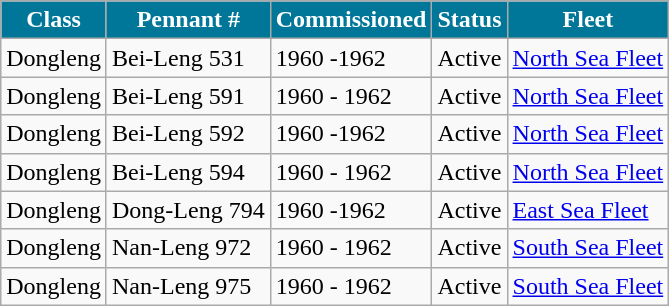<table class="wikitable">
<tr>
<th style="background:#079;color:#fff;">Class</th>
<th style="background:#079;color:#fff;">Pennant #</th>
<th style="background:#079;color:#fff;">Commissioned</th>
<th style="background:#079;color:#fff;">Status</th>
<th style="background:#079;color:#fff;">Fleet</th>
</tr>
<tr>
<td>Dongleng</td>
<td>Bei-Leng 531</td>
<td>1960 -1962</td>
<td>Active</td>
<td><a href='#'>North Sea Fleet</a></td>
</tr>
<tr>
<td>Dongleng</td>
<td>Bei-Leng 591</td>
<td>1960 - 1962</td>
<td>Active</td>
<td><a href='#'>North Sea Fleet</a></td>
</tr>
<tr>
<td>Dongleng</td>
<td>Bei-Leng 592</td>
<td>1960 -1962</td>
<td>Active</td>
<td><a href='#'>North Sea Fleet</a></td>
</tr>
<tr>
<td>Dongleng</td>
<td>Bei-Leng 594</td>
<td>1960 - 1962</td>
<td>Active</td>
<td><a href='#'>North Sea Fleet</a></td>
</tr>
<tr>
<td>Dongleng</td>
<td>Dong-Leng 794</td>
<td>1960 -1962</td>
<td>Active</td>
<td><a href='#'>East Sea Fleet</a></td>
</tr>
<tr>
<td>Dongleng</td>
<td>Nan-Leng 972</td>
<td>1960 - 1962</td>
<td>Active</td>
<td><a href='#'>South Sea Fleet</a></td>
</tr>
<tr>
<td>Dongleng</td>
<td>Nan-Leng 975</td>
<td>1960 - 1962</td>
<td>Active</td>
<td><a href='#'>South Sea Fleet</a></td>
</tr>
</table>
